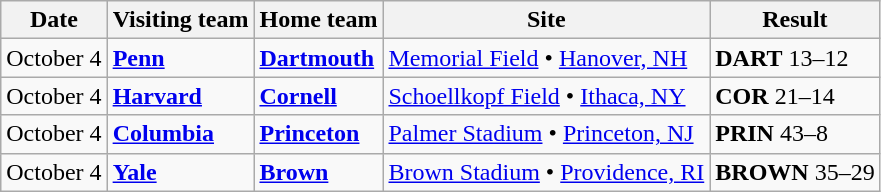<table class="wikitable">
<tr>
<th>Date</th>
<th>Visiting team</th>
<th>Home team</th>
<th>Site</th>
<th>Result</th>
</tr>
<tr>
<td>October 4</td>
<td><strong><a href='#'>Penn</a></strong></td>
<td><strong><a href='#'>Dartmouth</a></strong></td>
<td><a href='#'>Memorial Field</a> • <a href='#'>Hanover, NH</a></td>
<td><strong>DART</strong> 13–12</td>
</tr>
<tr>
<td>October 4</td>
<td><strong><a href='#'>Harvard</a></strong></td>
<td><strong><a href='#'>Cornell</a></strong></td>
<td><a href='#'>Schoellkopf Field</a> • <a href='#'>Ithaca, NY</a></td>
<td><strong>COR</strong> 21–14</td>
</tr>
<tr>
<td>October 4</td>
<td><strong><a href='#'>Columbia</a></strong></td>
<td><strong><a href='#'>Princeton</a></strong></td>
<td><a href='#'>Palmer Stadium</a> • <a href='#'>Princeton, NJ</a></td>
<td><strong>PRIN</strong> 43–8</td>
</tr>
<tr>
<td>October 4</td>
<td><strong><a href='#'>Yale</a></strong></td>
<td><strong><a href='#'>Brown</a></strong></td>
<td><a href='#'>Brown Stadium</a> • <a href='#'>Providence, RI</a></td>
<td><strong>BROWN</strong> 35–29</td>
</tr>
</table>
